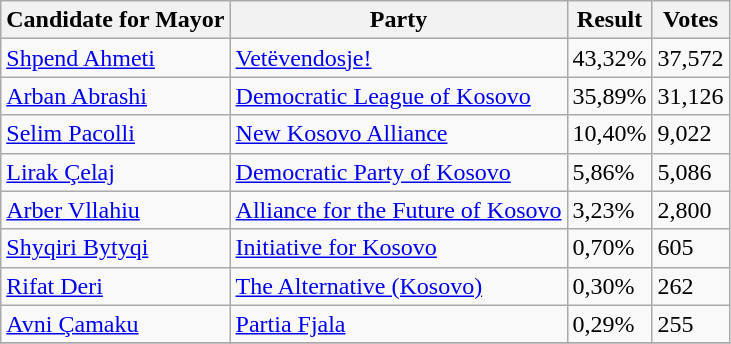<table class=wikitable>
<tr>
<th>Candidate for Mayor</th>
<th>Party</th>
<th>Result</th>
<th>Votes</th>
</tr>
<tr>
<td><a href='#'>Shpend Ahmeti</a></td>
<td><a href='#'>Vetëvendosje!</a></td>
<td>43,32%</td>
<td>37,572</td>
</tr>
<tr>
<td><a href='#'>Arban Abrashi</a></td>
<td><a href='#'>Democratic League of Kosovo</a></td>
<td>35,89%</td>
<td>31,126</td>
</tr>
<tr>
<td><a href='#'>Selim Pacolli</a></td>
<td><a href='#'>New Kosovo Alliance</a></td>
<td>10,40%</td>
<td>9,022</td>
</tr>
<tr>
<td><a href='#'>Lirak Çelaj</a></td>
<td><a href='#'>Democratic Party of Kosovo</a></td>
<td>5,86%</td>
<td>5,086</td>
</tr>
<tr>
<td><a href='#'>Arber Vllahiu</a></td>
<td><a href='#'>Alliance for the Future of Kosovo</a></td>
<td>3,23%</td>
<td>2,800</td>
</tr>
<tr>
<td><a href='#'>Shyqiri Bytyqi</a></td>
<td><a href='#'>Initiative for Kosovo</a></td>
<td>0,70%</td>
<td>605</td>
</tr>
<tr>
<td><a href='#'>Rifat Deri</a></td>
<td><a href='#'>The Alternative (Kosovo)</a></td>
<td>0,30%</td>
<td>262</td>
</tr>
<tr>
<td><a href='#'>Avni Çamaku</a></td>
<td><a href='#'>Partia Fjala</a></td>
<td>0,29%</td>
<td>255</td>
</tr>
<tr>
</tr>
</table>
